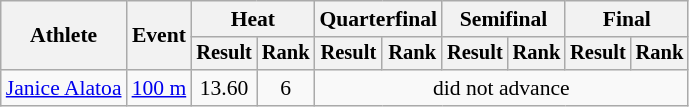<table class="wikitable" style="font-size:90%">
<tr>
<th rowspan="2">Athlete</th>
<th rowspan="2">Event</th>
<th colspan="2">Heat</th>
<th colspan="2">Quarterfinal</th>
<th colspan="2">Semifinal</th>
<th colspan="2">Final</th>
</tr>
<tr style="font-size:95%">
<th>Result</th>
<th>Rank</th>
<th>Result</th>
<th>Rank</th>
<th>Result</th>
<th>Rank</th>
<th>Result</th>
<th>Rank</th>
</tr>
<tr align=center>
<td align=left><a href='#'>Janice Alatoa</a></td>
<td align=left><a href='#'>100 m</a></td>
<td>13.60</td>
<td>6</td>
<td colspan=6>did not advance</td>
</tr>
</table>
